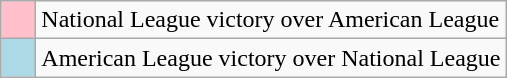<table class="wikitable">
<tr>
<td bgcolor=pink>    </td>
<td>National League victory over American League</td>
</tr>
<tr>
<td bgcolor=lightblue>    </td>
<td>American League victory over National League</td>
</tr>
</table>
